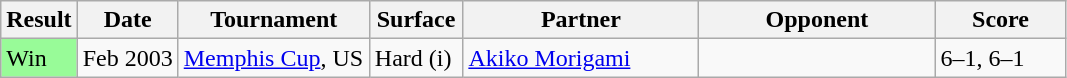<table class="sortable wikitable">
<tr>
<th>Result</th>
<th>Date</th>
<th width=120>Tournament</th>
<th width=55>Surface</th>
<th width=150>Partner</th>
<th width=150>Opponent</th>
<th width=80 class="unsortable">Score</th>
</tr>
<tr>
<td style="background:#98fb98;">Win</td>
<td>Feb 2003</td>
<td><a href='#'>Memphis Cup</a>, US</td>
<td>Hard (i)</td>
<td> <a href='#'>Akiko Morigami</a></td>
<td></td>
<td>6–1, 6–1</td>
</tr>
</table>
